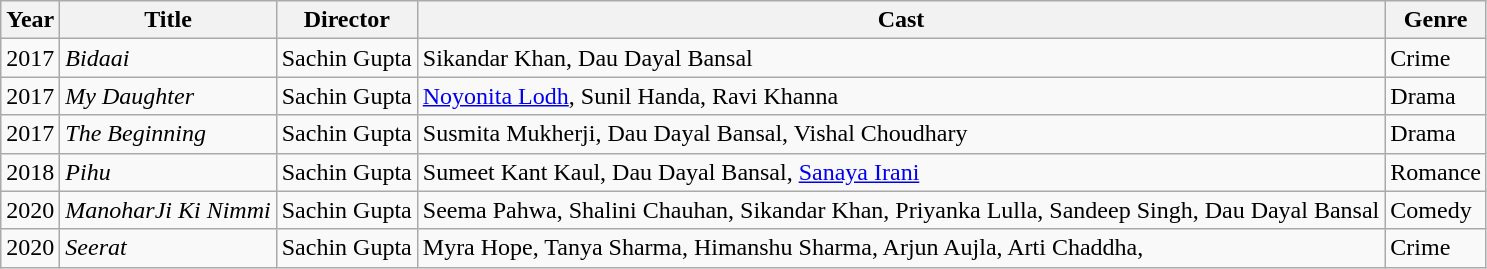<table class="wikitable">
<tr>
<th>Year</th>
<th>Title</th>
<th>Director</th>
<th>Cast</th>
<th>Genre</th>
</tr>
<tr>
<td>2017</td>
<td><em>Bidaai</em></td>
<td>Sachin Gupta</td>
<td>Sikandar Khan, Dau Dayal Bansal</td>
<td>Crime</td>
</tr>
<tr>
<td>2017</td>
<td><em>My Daughter</em></td>
<td>Sachin Gupta</td>
<td><a href='#'>Noyonita Lodh</a>, Sunil Handa, Ravi Khanna</td>
<td>Drama</td>
</tr>
<tr>
<td>2017</td>
<td><em>The Beginning</em></td>
<td>Sachin Gupta</td>
<td>Susmita Mukherji, Dau Dayal Bansal, Vishal Choudhary</td>
<td>Drama</td>
</tr>
<tr>
<td>2018</td>
<td><em>Pihu</em></td>
<td>Sachin Gupta</td>
<td>Sumeet Kant Kaul, Dau Dayal Bansal, <a href='#'>Sanaya Irani</a></td>
<td>Romance</td>
</tr>
<tr>
<td>2020</td>
<td><em>ManoharJi Ki Nimmi</em></td>
<td>Sachin Gupta</td>
<td>Seema Pahwa, Shalini Chauhan, Sikandar Khan, Priyanka Lulla, Sandeep Singh, Dau Dayal Bansal</td>
<td>Comedy</td>
</tr>
<tr>
<td>2020</td>
<td><em>Seerat</em></td>
<td>Sachin Gupta</td>
<td>Myra Hope, Tanya Sharma, Himanshu Sharma, Arjun Aujla, Arti Chaddha,</td>
<td>Crime</td>
</tr>
</table>
